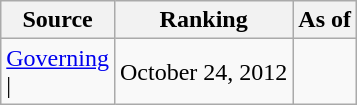<table class="wikitable" style="text-align:center">
<tr>
<th>Source</th>
<th>Ranking</th>
<th>As of</th>
</tr>
<tr>
<td align=left><a href='#'>Governing</a><br>| </td>
<td>October 24, 2012</td>
</tr>
</table>
